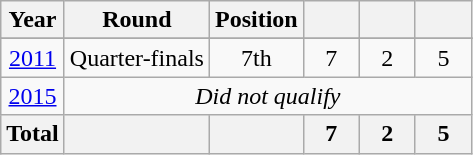<table class="wikitable" style="text-align:center;">
<tr>
<th>Year</th>
<th>Round</th>
<th>Position</th>
<th width=30></th>
<th width=30></th>
<th width=30></th>
</tr>
<tr>
</tr>
<tr>
<td> <a href='#'>2011</a></td>
<td>Quarter-finals</td>
<td>7th</td>
<td>7</td>
<td>2</td>
<td>5</td>
</tr>
<tr>
<td> <a href='#'>2015</a></td>
<td colspan=5><em>Did not qualify</em></td>
</tr>
<tr>
<th>Total</th>
<th></th>
<th></th>
<th>7</th>
<th>2</th>
<th>5</th>
</tr>
</table>
